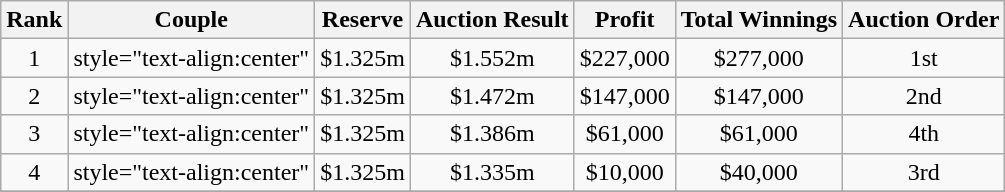<table class="wikitable sortable" |>
<tr>
<th>Rank</th>
<th>Couple</th>
<th>Reserve</th>
<th>Auction Result</th>
<th>Profit</th>
<th>Total Winnings</th>
<th>Auction Order</th>
</tr>
<tr>
<td style="text-align:center">1</td>
<td>style="text-align:center" </td>
<td style="text-align:center">$1.325m</td>
<td style="text-align:center">$1.552m</td>
<td style="text-align:center">$227,000</td>
<td style="text-align:center">$277,000</td>
<td style="text-align:center">1st</td>
</tr>
<tr>
<td style="text-align:center">2</td>
<td>style="text-align:center" </td>
<td style="text-align:center">$1.325m</td>
<td style="text-align:center">$1.472m</td>
<td style="text-align:center">$147,000</td>
<td style="text-align:center">$147,000</td>
<td style="text-align:center">2nd</td>
</tr>
<tr>
<td style="text-align:center">3</td>
<td>style="text-align:center" </td>
<td style="text-align:center">$1.325m</td>
<td style="text-align:center">$1.386m</td>
<td style="text-align:center">$61,000</td>
<td style="text-align:center">$61,000</td>
<td style="text-align:center">4th</td>
</tr>
<tr>
<td style="text-align:center">4</td>
<td>style="text-align:center" </td>
<td style="text-align:center">$1.325m</td>
<td style="text-align:center">$1.335m</td>
<td style="text-align:center">$10,000</td>
<td style="text-align:center">$40,000</td>
<td style="text-align:center">3rd</td>
</tr>
<tr>
</tr>
</table>
